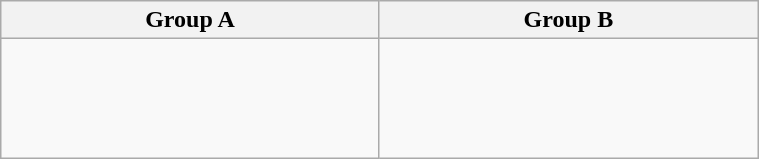<table class="wikitable" width=40%>
<tr>
<th width=25%>Group A</th>
<th width=25%>Group B</th>
</tr>
<tr>
<td><br><br>
<br>
<br>
</td>
<td><br><br>
<br>
<br>
</td>
</tr>
</table>
